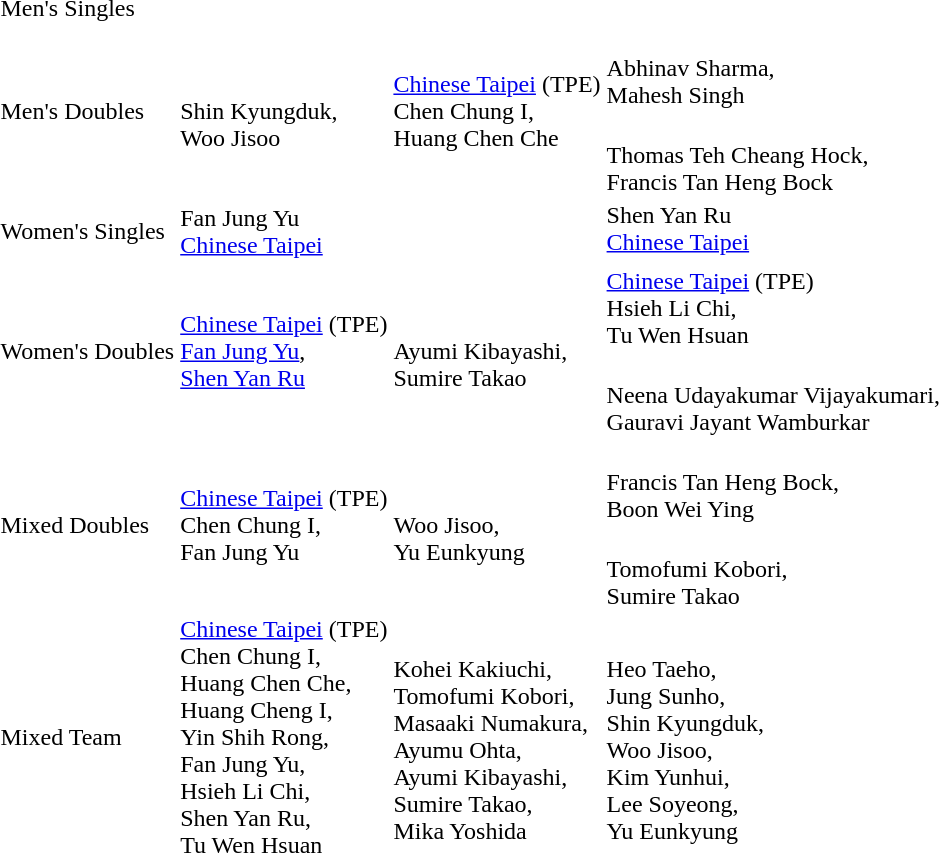<table>
<tr>
<td rowspan=2>Men's Singles</td>
<td rowspan=2></td>
<td rowspan=2></td>
<td></td>
</tr>
<tr>
<td></td>
</tr>
<tr>
<td rowspan=2>Men's Doubles</td>
<td rowspan=2><br>Shin Kyungduk,<br>Woo Jisoo</td>
<td rowspan=2> <a href='#'>Chinese Taipei</a> <span>(TPE)</span><br>Chen Chung I,<br>Huang Chen Che</td>
<td><br>Abhinav Sharma,<br>Mahesh Singh</td>
</tr>
<tr>
<td><br>Thomas Teh Cheang Hock,<br>Francis Tan Heng Bock</td>
</tr>
<tr>
<td rowspan=2>Women's Singles</td>
<td rowspan=2>Fan Jung Yu<br> <a href='#'>Chinese Taipei</a></td>
<td rowspan=2></td>
<td>Shen Yan Ru<br> <a href='#'>Chinese Taipei</a></td>
</tr>
<tr>
<td></td>
</tr>
<tr>
<td rowspan=2>Women's Doubles</td>
<td rowspan=2> <a href='#'>Chinese Taipei</a> <span>(TPE)</span><br><a href='#'>Fan Jung Yu</a>,<br><a href='#'>Shen Yan Ru</a></td>
<td rowspan=2><br>Ayumi Kibayashi,<br>Sumire Takao</td>
<td> <a href='#'>Chinese Taipei</a> <span>(TPE)</span><br>Hsieh Li Chi,<br>Tu Wen Hsuan</td>
</tr>
<tr>
<td><br>Neena Udayakumar Vijayakumari,<br>Gauravi Jayant Wamburkar</td>
</tr>
<tr>
<td rowspan=2>Mixed Doubles</td>
<td rowspan=2> <a href='#'>Chinese Taipei</a> <span>(TPE)</span><br>Chen Chung I,<br>Fan Jung Yu</td>
<td rowspan=2><br>Woo Jisoo,<br>Yu Eunkyung</td>
<td><br>Francis Tan Heng Bock,<br>Boon Wei Ying</td>
</tr>
<tr>
<td><br>Tomofumi Kobori,<br>Sumire Takao</td>
</tr>
<tr>
<td>Mixed Team</td>
<td> <a href='#'>Chinese Taipei</a> <span>(TPE)</span><br>Chen Chung I,<br>Huang Chen Che,<br>Huang Cheng I,<br>Yin Shih Rong,<br>Fan Jung Yu,<br>Hsieh Li Chi,<br>Shen Yan Ru,<br>Tu Wen Hsuan</td>
<td><br>Kohei Kakiuchi,<br>Tomofumi Kobori,<br>Masaaki Numakura,<br>Ayumu Ohta,<br>Ayumi Kibayashi,<br>Sumire Takao,<br>Mika Yoshida</td>
<td><br>Heo Taeho,<br>Jung Sunho,<br>Shin Kyungduk,<br>Woo Jisoo,<br>Kim Yunhui,<br>Lee Soyeong,<br>Yu Eunkyung</td>
</tr>
</table>
